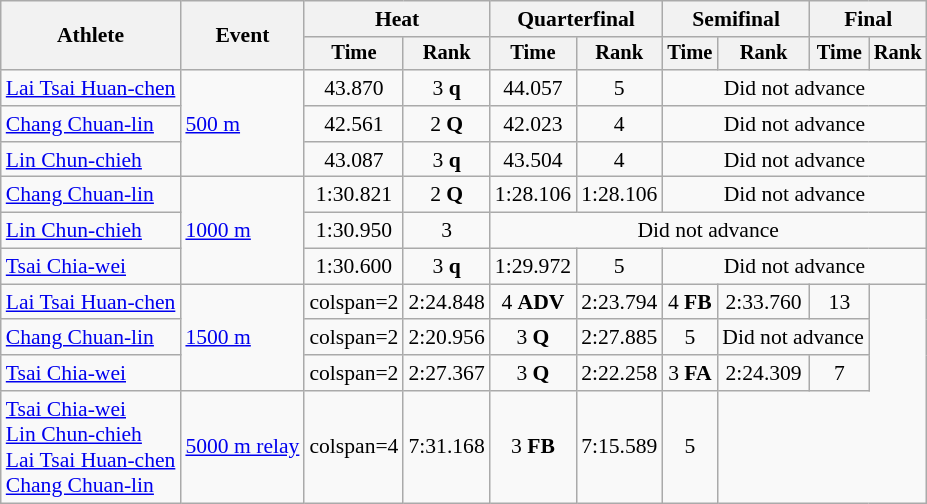<table class="wikitable" style="font-size:90%">
<tr>
<th rowspan=2>Athlete</th>
<th rowspan=2>Event</th>
<th colspan=2>Heat</th>
<th colspan=2>Quarterfinal</th>
<th colspan=2>Semifinal</th>
<th colspan=2>Final</th>
</tr>
<tr style="font-size:95%">
<th>Time</th>
<th>Rank</th>
<th>Time</th>
<th>Rank</th>
<th>Time</th>
<th>Rank</th>
<th>Time</th>
<th>Rank</th>
</tr>
<tr align=center>
<td align=left><a href='#'>Lai Tsai Huan-chen</a></td>
<td align=left rowspan=3><a href='#'>500 m</a></td>
<td>43.870</td>
<td>3 <strong>q</strong></td>
<td>44.057</td>
<td>5</td>
<td colspan=4>Did not advance</td>
</tr>
<tr align=center>
<td align=left><a href='#'>Chang Chuan-lin</a></td>
<td>42.561</td>
<td>2 <strong>Q</strong></td>
<td>42.023</td>
<td>4</td>
<td colspan=4>Did not advance</td>
</tr>
<tr align=center>
<td align=left><a href='#'>Lin Chun-chieh</a></td>
<td>43.087</td>
<td>3 <strong>q</strong></td>
<td>43.504</td>
<td>4</td>
<td colspan=4>Did not advance</td>
</tr>
<tr align=center>
<td align=left><a href='#'>Chang Chuan-lin</a></td>
<td align=left rowspan=3><a href='#'>1000 m</a></td>
<td>1:30.821</td>
<td>2 <strong>Q</strong></td>
<td>1:28.106</td>
<td>1:28.106</td>
<td colspan=4>Did not advance</td>
</tr>
<tr align=center>
<td align=left><a href='#'>Lin Chun-chieh</a></td>
<td>1:30.950</td>
<td>3</td>
<td colspan=6>Did not advance</td>
</tr>
<tr align=center>
<td align=left><a href='#'>Tsai Chia-wei</a></td>
<td>1:30.600</td>
<td>3 <strong>q</strong></td>
<td>1:29.972</td>
<td>5</td>
<td colspan=4>Did not advance</td>
</tr>
<tr align=center>
<td align=left><a href='#'>Lai Tsai Huan-chen</a></td>
<td align=left rowspan=3><a href='#'>1500 m</a></td>
<td>colspan=2 </td>
<td>2:24.848</td>
<td>4 <strong>ADV</strong></td>
<td>2:23.794</td>
<td>4 <strong>FB</strong></td>
<td>2:33.760</td>
<td>13</td>
</tr>
<tr align=center>
<td align=left><a href='#'>Chang Chuan-lin</a></td>
<td>colspan=2 </td>
<td>2:20.956</td>
<td>3 <strong>Q</strong></td>
<td>2:27.885</td>
<td>5</td>
<td colspan=2>Did not advance</td>
</tr>
<tr align=center>
<td align=left><a href='#'>Tsai Chia-wei</a></td>
<td>colspan=2 </td>
<td>2:27.367</td>
<td>3 <strong>Q</strong></td>
<td>2:22.258</td>
<td>3 <strong>FA</strong></td>
<td>2:24.309</td>
<td>7</td>
</tr>
<tr align=center>
<td align=left><a href='#'>Tsai Chia-wei</a><br><a href='#'>Lin Chun-chieh</a><br><a href='#'>Lai Tsai Huan-chen</a><br><a href='#'>Chang Chuan-lin</a></td>
<td align=left><a href='#'>5000 m relay</a></td>
<td>colspan=4 </td>
<td>7:31.168</td>
<td>3 <strong>FB</strong></td>
<td>7:15.589</td>
<td>5</td>
</tr>
</table>
